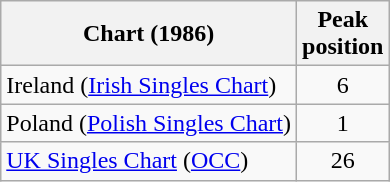<table class="wikitable sortable">
<tr>
<th align="left">Chart (1986)</th>
<th align="center">Peak<br>position</th>
</tr>
<tr>
<td align="left">Ireland (<a href='#'>Irish Singles Chart</a>)</td>
<td align="center">6</td>
</tr>
<tr>
<td align="left">Poland (<a href='#'>Polish Singles Chart</a>)</td>
<td align="center">1</td>
</tr>
<tr>
<td align="left"><a href='#'>UK Singles Chart</a> (<a href='#'>OCC</a>)</td>
<td align="center">26</td>
</tr>
</table>
